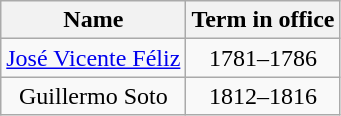<table class="wikitable" style="text-align: center;">
<tr>
<th>Name</th>
<th>Term in office</th>
</tr>
<tr>
<td><a href='#'>José Vicente Féliz</a></td>
<td>1781–1786</td>
</tr>
<tr>
<td>Guillermo Soto</td>
<td>1812–1816</td>
</tr>
</table>
